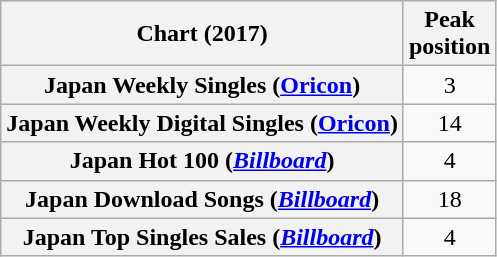<table class="wikitable sortable plainrowheaders" style="text-align:center;">
<tr>
<th scope="col">Chart (2017)</th>
<th scope="col">Peak<br>position</th>
</tr>
<tr>
<th scope="row">Japan Weekly Singles (<a href='#'>Oricon</a>)</th>
<td style="text-align:center;">3</td>
</tr>
<tr>
<th scope="row">Japan Weekly Digital Singles (<a href='#'>Oricon</a>)</th>
<td style="text-align:center;">14</td>
</tr>
<tr>
<th scope="row">Japan Hot 100 (<em><a href='#'>Billboard</a></em>)</th>
<td style="text-align:center;">4</td>
</tr>
<tr>
<th scope="row">Japan Download Songs (<em><a href='#'>Billboard</a></em>)</th>
<td style="text-align:center;">18</td>
</tr>
<tr>
<th scope="row">Japan Top Singles Sales (<em><a href='#'>Billboard</a></em>)</th>
<td style="text-align:center;">4</td>
</tr>
</table>
